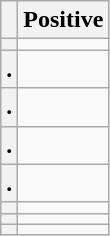<table class="wikitable">
<tr>
<th> </th>
<th>Positive</th>
</tr>
<tr>
<th></th>
<td></td>
</tr>
<tr>
<th>.</th>
<td></td>
</tr>
<tr>
<th>.</th>
<td></td>
</tr>
<tr>
<th>.</th>
<td></td>
</tr>
<tr>
<th>.</th>
<td></td>
</tr>
<tr>
<th></th>
<td></td>
</tr>
<tr>
<th></th>
<td></td>
</tr>
<tr>
<th></th>
<td></td>
</tr>
</table>
